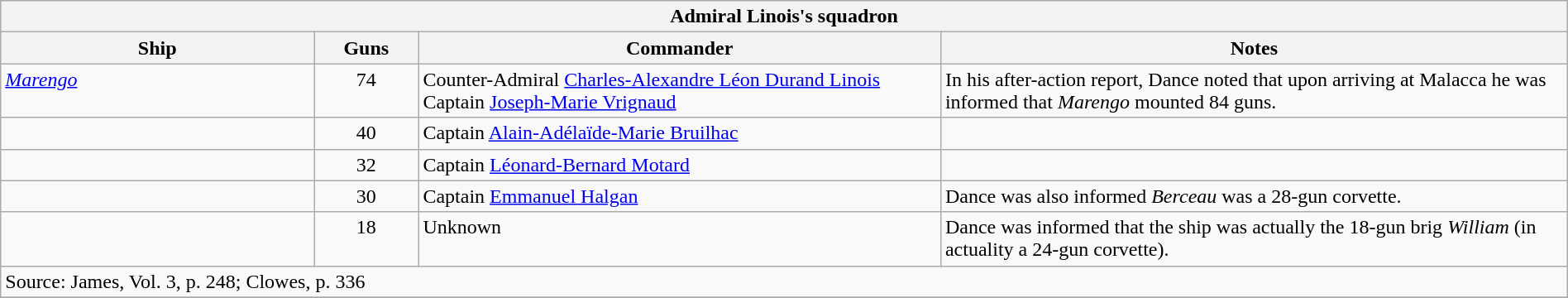<table class="wikitable" width=100%>
<tr valign="top">
<th colspan="11" bgcolor="white">Admiral Linois's squadron</th>
</tr>
<tr valign="top"|- valign="top">
<th width=15%; align= center>Ship</th>
<th width=5%; align= center>Guns</th>
<th width=25%; align= center>Commander</th>
<th width=30%; align= center>Notes</th>
</tr>
<tr valign="top">
<td align= left><em><a href='#'>Marengo</a></em></td>
<td align= center>74</td>
<td align= left>Counter-Admiral <a href='#'>Charles-Alexandre Léon Durand Linois</a> <br> Captain <a href='#'>Joseph-Marie Vrignaud</a></td>
<td align= left>In his after-action report, Dance noted that upon arriving at Malacca he was informed that <em>Marengo</em> mounted 84 guns.</td>
</tr>
<tr valign="top">
<td align= left></td>
<td align= center>40</td>
<td align= left>Captain <a href='#'>Alain-Adélaïde-Marie Bruilhac</a></td>
<td align= left></td>
</tr>
<tr valign="top">
<td align= left></td>
<td align= center>32</td>
<td align= left>Captain <a href='#'>Léonard-Bernard Motard</a></td>
<td align= left></td>
</tr>
<tr valign="top">
<td align= left></td>
<td align= center>30</td>
<td align= left>Captain <a href='#'>Emmanuel Halgan</a></td>
<td align= left>Dance was also informed <em>Berceau</em> was a 28-gun corvette.</td>
</tr>
<tr valign="top">
<td align= left></td>
<td align= center>18</td>
<td align= left>Unknown</td>
<td align= left>Dance was informed that the ship was actually the 18-gun brig <em>William</em> (in actuality a 24-gun corvette).</td>
</tr>
<tr valign="top">
<td colspan="9" align="left">Source: James, Vol. 3, p. 248; Clowes, p. 336</td>
</tr>
<tr>
</tr>
</table>
